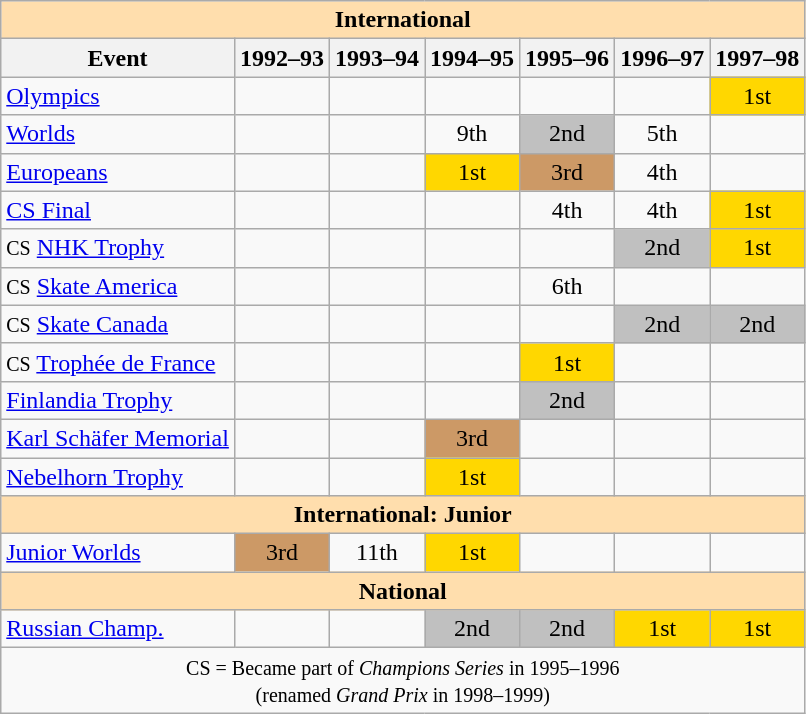<table class="wikitable" style="text-align:center">
<tr>
<th style="background-color: #ffdead; " colspan=7 align=center><strong>International</strong></th>
</tr>
<tr>
<th>Event</th>
<th>1992–93</th>
<th>1993–94</th>
<th>1994–95</th>
<th>1995–96</th>
<th>1996–97</th>
<th>1997–98</th>
</tr>
<tr>
<td align=left><a href='#'>Olympics</a></td>
<td></td>
<td></td>
<td></td>
<td></td>
<td></td>
<td bgcolor=gold>1st</td>
</tr>
<tr>
<td align=left><a href='#'>Worlds</a></td>
<td></td>
<td></td>
<td>9th</td>
<td bgcolor=silver>2nd</td>
<td>5th</td>
<td></td>
</tr>
<tr>
<td align=left><a href='#'>Europeans</a></td>
<td></td>
<td></td>
<td bgcolor=gold>1st</td>
<td bgcolor=cc9966>3rd</td>
<td>4th</td>
<td></td>
</tr>
<tr>
<td align=left><a href='#'>CS Final</a></td>
<td></td>
<td></td>
<td></td>
<td>4th</td>
<td>4th</td>
<td bgcolor=gold>1st</td>
</tr>
<tr>
<td align=left><small>CS</small> <a href='#'>NHK Trophy</a></td>
<td></td>
<td></td>
<td></td>
<td></td>
<td bgcolor=silver>2nd</td>
<td bgcolor=gold>1st</td>
</tr>
<tr>
<td align=left><small>CS</small> <a href='#'>Skate America</a></td>
<td></td>
<td></td>
<td></td>
<td>6th</td>
<td></td>
<td></td>
</tr>
<tr>
<td align=left><small>CS</small> <a href='#'>Skate Canada</a></td>
<td></td>
<td></td>
<td></td>
<td></td>
<td bgcolor=silver>2nd</td>
<td bgcolor=silver>2nd</td>
</tr>
<tr>
<td align=left><small>CS</small> <a href='#'>Trophée de France</a></td>
<td></td>
<td></td>
<td></td>
<td bgcolor=gold>1st</td>
<td></td>
<td></td>
</tr>
<tr>
<td align=left><a href='#'>Finlandia Trophy</a></td>
<td></td>
<td></td>
<td></td>
<td bgcolor=silver>2nd</td>
<td></td>
<td></td>
</tr>
<tr>
<td align=left><a href='#'>Karl Schäfer Memorial</a></td>
<td></td>
<td></td>
<td bgcolor=cc9966>3rd</td>
<td></td>
<td></td>
<td></td>
</tr>
<tr>
<td align=left><a href='#'>Nebelhorn Trophy</a></td>
<td></td>
<td></td>
<td bgcolor=gold>1st</td>
<td></td>
<td></td>
<td></td>
</tr>
<tr>
<th style="background-color: #ffdead; " colspan=7 align=center><strong>International: Junior</strong></th>
</tr>
<tr>
<td align=left><a href='#'>Junior Worlds</a></td>
<td bgcolor=cc9966>3rd</td>
<td>11th</td>
<td bgcolor=gold>1st</td>
<td></td>
<td></td>
<td></td>
</tr>
<tr>
<th style="background-color: #ffdead; " colspan=7 align=center><strong>National</strong></th>
</tr>
<tr>
<td align=left><a href='#'>Russian Champ.</a></td>
<td></td>
<td></td>
<td bgcolor=silver>2nd</td>
<td bgcolor=silver>2nd</td>
<td bgcolor=gold>1st</td>
<td bgcolor=gold>1st</td>
</tr>
<tr>
<td colspan=7 align=center><small> CS = Became part of <em>Champions Series</em> in 1995–1996<br>(renamed <em>Grand Prix</em> in 1998–1999) </small></td>
</tr>
</table>
